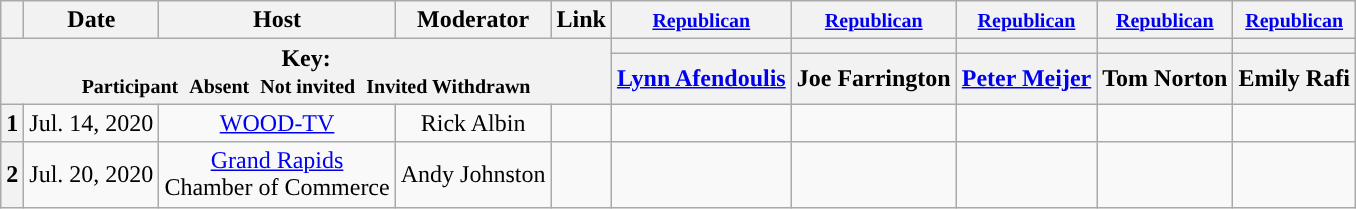<table class="wikitable" style="text-align:center;">
<tr>
<th scope="col"></th>
<th scope="col">Date</th>
<th scope="col">Host</th>
<th scope="col">Moderator</th>
<th scope="col">Link</th>
<th scope="col"><small><a href='#'>Republican</a></small></th>
<th scope="col"><small><a href='#'>Republican</a></small></th>
<th scope="col"><small><a href='#'>Republican</a></small></th>
<th scope="col"><small><a href='#'>Republican</a></small></th>
<th scope="col"><small><a href='#'>Republican</a></small></th>
</tr>
<tr>
<th colspan="5" rowspan="2">Key:<br> <small>Participant </small>  <small>Absent </small>  <small>Not invited </small>  <small>Invited  Withdrawn</small></th>
<th scope="col" style="background:"></th>
<th scope="col" style="background:"></th>
<th scope="col" style="background:"></th>
<th scope="col" style="background:"></th>
<th scope="col" style="background:"></th>
</tr>
<tr>
<th scope="col"><a href='#'>Lynn Afendoulis</a></th>
<th scope="col">Joe Farrington</th>
<th scope="col"><a href='#'>Peter Meijer</a></th>
<th scope="col">Tom Norton</th>
<th scope="col">Emily Rafi</th>
</tr>
<tr>
<th>1</th>
<td style="white-space:nowrap;">Jul. 14, 2020</td>
<td style="white-space:nowrap;"><a href='#'>WOOD-TV</a></td>
<td style="white-space:nowrap;">Rick Albin</td>
<td style="white-space:nowrap;"></td>
<td></td>
<td></td>
<td></td>
<td></td>
<td></td>
</tr>
<tr>
<th>2</th>
<td style="white-space:nowrap;">Jul. 20, 2020</td>
<td style="white-space:nowrap;"><a href='#'>Grand Rapids</a><br>Chamber of Commerce</td>
<td style="white-space:nowrap;">Andy Johnston</td>
<td style="white-space:nowrap;"></td>
<td></td>
<td></td>
<td></td>
<td></td>
<td></td>
</tr>
</table>
